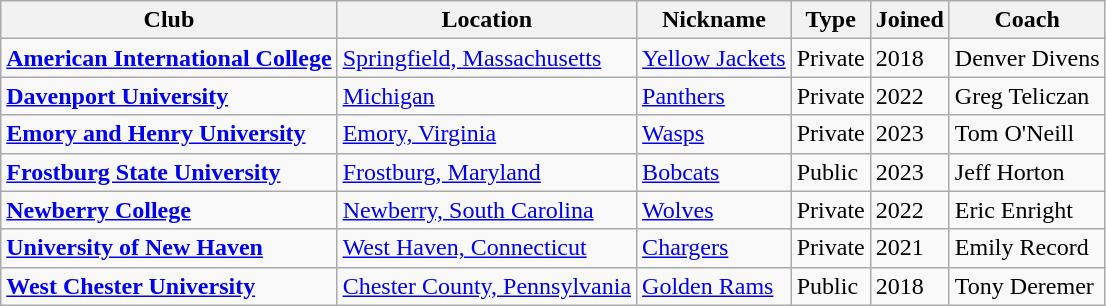<table class="wikitable sortable">
<tr>
<th>Club</th>
<th>Location</th>
<th>Nickname</th>
<th>Type</th>
<th>Joined</th>
<th>Coach</th>
</tr>
<tr>
<td><strong><a href='#'>American International College</a></strong></td>
<td><a href='#'>Springfield, Massachusetts</a></td>
<td><a href='#'>Yellow Jackets</a></td>
<td>Private</td>
<td>2018</td>
<td>Denver Divens</td>
</tr>
<tr>
<td><strong><a href='#'>Davenport University</a></strong></td>
<td><a href='#'>Michigan</a></td>
<td><a href='#'>Panthers</a></td>
<td>Private</td>
<td>2022</td>
<td>Greg Teliczan</td>
</tr>
<tr>
<td><strong><a href='#'>Emory and Henry University</a></strong></td>
<td><a href='#'>Emory, Virginia</a></td>
<td><a href='#'>Wasps</a></td>
<td>Private</td>
<td>2023</td>
<td>Tom O'Neill</td>
</tr>
<tr>
<td><strong><a href='#'>Frostburg State University</a></strong></td>
<td><a href='#'>Frostburg, Maryland</a></td>
<td><a href='#'>Bobcats</a></td>
<td>Public</td>
<td>2023</td>
<td>Jeff Horton</td>
</tr>
<tr>
<td><strong><a href='#'>Newberry College</a></strong></td>
<td><a href='#'>Newberry, South Carolina</a></td>
<td><a href='#'>Wolves</a></td>
<td>Private</td>
<td>2022</td>
<td>Eric Enright</td>
</tr>
<tr>
<td><strong><a href='#'>University of New Haven</a></strong></td>
<td><a href='#'>West Haven, Connecticut</a></td>
<td><a href='#'>Chargers</a></td>
<td>Private</td>
<td>2021</td>
<td>Emily Record</td>
</tr>
<tr>
<td><strong><a href='#'>West Chester University</a></strong></td>
<td><a href='#'>Chester County, Pennsylvania</a></td>
<td><a href='#'>Golden Rams</a></td>
<td>Public</td>
<td>2018</td>
<td>Tony Deremer</td>
</tr>
</table>
